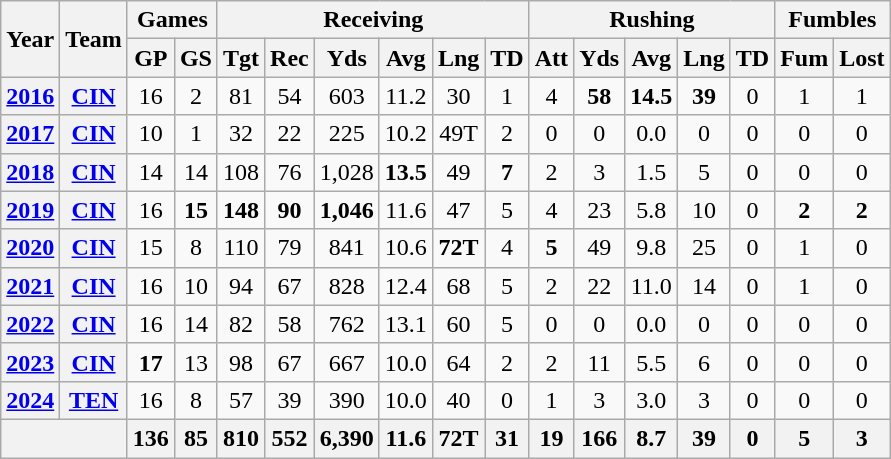<table class=wikitable style="text-align:center;">
<tr>
<th rowspan="2">Year</th>
<th rowspan="2">Team</th>
<th colspan="2">Games</th>
<th colspan="6">Receiving</th>
<th colspan="5">Rushing</th>
<th colspan="2">Fumbles</th>
</tr>
<tr>
<th>GP</th>
<th>GS</th>
<th>Tgt</th>
<th>Rec</th>
<th>Yds</th>
<th>Avg</th>
<th>Lng</th>
<th>TD</th>
<th>Att</th>
<th>Yds</th>
<th>Avg</th>
<th>Lng</th>
<th>TD</th>
<th>Fum</th>
<th>Lost</th>
</tr>
<tr>
<th><a href='#'>2016</a></th>
<th><a href='#'>CIN</a></th>
<td>16</td>
<td>2</td>
<td>81</td>
<td>54</td>
<td>603</td>
<td>11.2</td>
<td>30</td>
<td>1</td>
<td>4</td>
<td><strong>58</strong></td>
<td><strong>14.5</strong></td>
<td><strong>39</strong></td>
<td>0</td>
<td>1</td>
<td>1</td>
</tr>
<tr>
<th><a href='#'>2017</a></th>
<th><a href='#'>CIN</a></th>
<td>10</td>
<td>1</td>
<td>32</td>
<td>22</td>
<td>225</td>
<td>10.2</td>
<td>49T</td>
<td>2</td>
<td>0</td>
<td>0</td>
<td>0.0</td>
<td>0</td>
<td>0</td>
<td>0</td>
<td>0</td>
</tr>
<tr>
<th><a href='#'>2018</a></th>
<th><a href='#'>CIN</a></th>
<td>14</td>
<td>14</td>
<td>108</td>
<td>76</td>
<td>1,028</td>
<td><strong>13.5</strong></td>
<td>49</td>
<td><strong>7</strong></td>
<td>2</td>
<td>3</td>
<td>1.5</td>
<td>5</td>
<td>0</td>
<td>0</td>
<td>0</td>
</tr>
<tr>
<th><a href='#'>2019</a></th>
<th><a href='#'>CIN</a></th>
<td>16</td>
<td><strong>15</strong></td>
<td><strong>148</strong></td>
<td><strong>90</strong></td>
<td><strong>1,046</strong></td>
<td>11.6</td>
<td>47</td>
<td>5</td>
<td>4</td>
<td>23</td>
<td>5.8</td>
<td>10</td>
<td>0</td>
<td><strong>2</strong></td>
<td><strong>2</strong></td>
</tr>
<tr>
<th><a href='#'>2020</a></th>
<th><a href='#'>CIN</a></th>
<td>15</td>
<td>8</td>
<td>110</td>
<td>79</td>
<td>841</td>
<td>10.6</td>
<td><strong>72T</strong></td>
<td>4</td>
<td><strong>5</strong></td>
<td>49</td>
<td>9.8</td>
<td>25</td>
<td>0</td>
<td>1</td>
<td>0</td>
</tr>
<tr>
<th><a href='#'>2021</a></th>
<th><a href='#'>CIN</a></th>
<td>16</td>
<td>10</td>
<td>94</td>
<td>67</td>
<td>828</td>
<td>12.4</td>
<td>68</td>
<td>5</td>
<td>2</td>
<td>22</td>
<td>11.0</td>
<td>14</td>
<td>0</td>
<td>1</td>
<td>0</td>
</tr>
<tr>
<th><a href='#'>2022</a></th>
<th><a href='#'>CIN</a></th>
<td>16</td>
<td>14</td>
<td>82</td>
<td>58</td>
<td>762</td>
<td>13.1</td>
<td>60</td>
<td>5</td>
<td>0</td>
<td>0</td>
<td>0.0</td>
<td>0</td>
<td>0</td>
<td>0</td>
<td>0</td>
</tr>
<tr>
<th><a href='#'>2023</a></th>
<th><a href='#'>CIN</a></th>
<td><strong>17</strong></td>
<td>13</td>
<td>98</td>
<td>67</td>
<td>667</td>
<td>10.0</td>
<td>64</td>
<td>2</td>
<td>2</td>
<td>11</td>
<td>5.5</td>
<td>6</td>
<td>0</td>
<td>0</td>
<td>0</td>
</tr>
<tr>
<th><a href='#'>2024</a></th>
<th><a href='#'>TEN</a></th>
<td>16</td>
<td>8</td>
<td>57</td>
<td>39</td>
<td>390</td>
<td>10.0</td>
<td>40</td>
<td>0</td>
<td>1</td>
<td>3</td>
<td>3.0</td>
<td>3</td>
<td>0</td>
<td>0</td>
<td>0</td>
</tr>
<tr>
<th colspan="2"></th>
<th>136</th>
<th>85</th>
<th>810</th>
<th>552</th>
<th>6,390</th>
<th>11.6</th>
<th>72T</th>
<th>31</th>
<th>19</th>
<th>166</th>
<th>8.7</th>
<th>39</th>
<th>0</th>
<th>5</th>
<th>3</th>
</tr>
</table>
